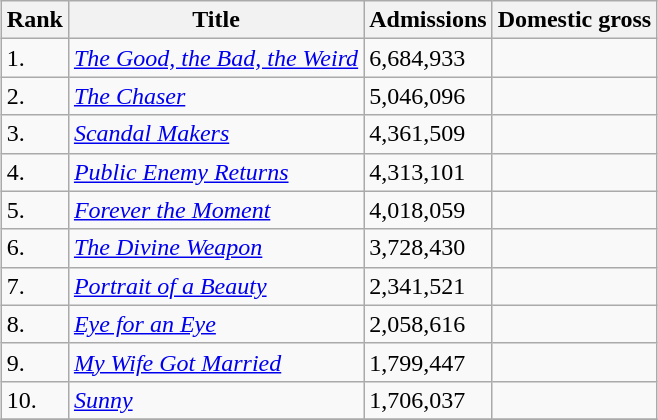<table class="wikitable sortable" style="margin:auto; margin:auto;">
<tr>
<th>Rank</th>
<th>Title</th>
<th>Admissions</th>
<th>Domestic gross</th>
</tr>
<tr>
<td>1.</td>
<td><em><a href='#'>The Good, the Bad, the Weird</a></em></td>
<td>6,684,933</td>
<td></td>
</tr>
<tr>
<td>2.</td>
<td><em><a href='#'>The Chaser</a></em></td>
<td>5,046,096</td>
<td></td>
</tr>
<tr>
<td>3.</td>
<td><em><a href='#'>Scandal Makers</a></em></td>
<td>4,361,509</td>
<td></td>
</tr>
<tr>
<td>4.</td>
<td><em><a href='#'>Public Enemy Returns</a></em></td>
<td>4,313,101</td>
<td></td>
</tr>
<tr>
<td>5.</td>
<td><em><a href='#'>Forever the Moment</a></em></td>
<td>4,018,059</td>
<td></td>
</tr>
<tr>
<td>6.</td>
<td><em><a href='#'>The Divine Weapon</a></em></td>
<td>3,728,430</td>
<td></td>
</tr>
<tr>
<td>7.</td>
<td><em><a href='#'>Portrait of a Beauty</a></em></td>
<td>2,341,521</td>
<td></td>
</tr>
<tr>
<td>8.</td>
<td><em><a href='#'>Eye for an Eye</a></em></td>
<td>2,058,616</td>
<td></td>
</tr>
<tr>
<td>9.</td>
<td><em><a href='#'>My Wife Got Married</a></em></td>
<td>1,799,447</td>
<td></td>
</tr>
<tr>
<td>10.</td>
<td><em><a href='#'>Sunny</a></em></td>
<td>1,706,037</td>
<td></td>
</tr>
<tr>
</tr>
</table>
